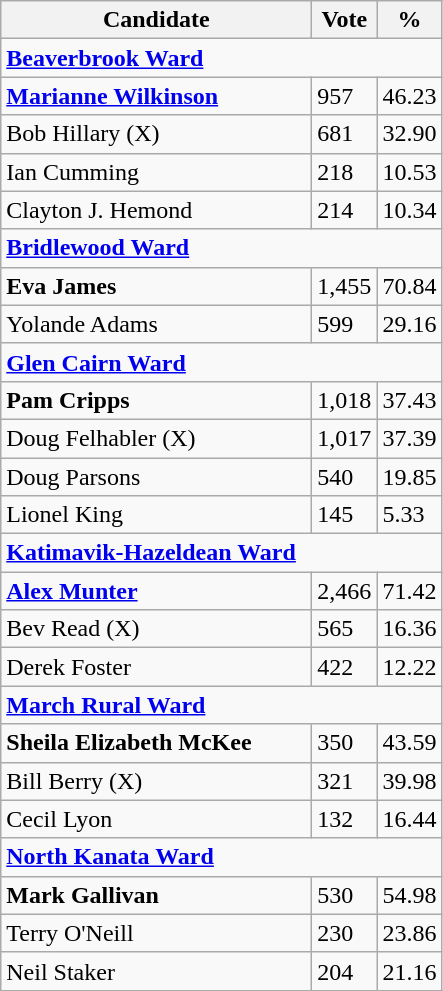<table class="wikitable">
<tr>
<th bgcolor="#DDDDFF" width="200px">Candidate</th>
<th bgcolor="#DDDDFF">Vote</th>
<th bgcolor="#DDDDFF">%</th>
</tr>
<tr>
<td colspan="4"><strong><a href='#'>Beaverbrook Ward</a></strong></td>
</tr>
<tr>
<td><strong><a href='#'>Marianne Wilkinson</a></strong></td>
<td>957</td>
<td>46.23</td>
</tr>
<tr>
<td>Bob Hillary (X)</td>
<td>681</td>
<td>32.90</td>
</tr>
<tr>
<td>Ian Cumming</td>
<td>218</td>
<td>10.53</td>
</tr>
<tr>
<td>Clayton J. Hemond</td>
<td>214</td>
<td>10.34</td>
</tr>
<tr>
<td colspan="4"><strong><a href='#'>Bridlewood Ward</a></strong></td>
</tr>
<tr>
<td><strong>Eva James</strong></td>
<td>1,455</td>
<td>70.84</td>
</tr>
<tr>
<td>Yolande Adams</td>
<td>599</td>
<td>29.16</td>
</tr>
<tr>
<td colspan="4"><strong><a href='#'>Glen Cairn Ward</a></strong></td>
</tr>
<tr>
<td><strong>Pam Cripps</strong></td>
<td>1,018</td>
<td>37.43</td>
</tr>
<tr>
<td>Doug Felhabler (X)</td>
<td>1,017</td>
<td>37.39</td>
</tr>
<tr>
<td>Doug Parsons</td>
<td>540</td>
<td>19.85</td>
</tr>
<tr>
<td>Lionel King</td>
<td>145</td>
<td>5.33</td>
</tr>
<tr>
<td colspan="4"><strong><a href='#'>Katimavik-Hazeldean Ward</a></strong></td>
</tr>
<tr>
<td><strong><a href='#'>Alex Munter</a></strong></td>
<td>2,466</td>
<td>71.42</td>
</tr>
<tr>
<td>Bev Read (X)</td>
<td>565</td>
<td>16.36</td>
</tr>
<tr>
<td>Derek Foster</td>
<td>422</td>
<td>12.22</td>
</tr>
<tr>
<td colspan="4"><strong><a href='#'>March Rural Ward</a></strong></td>
</tr>
<tr>
<td><strong>Sheila Elizabeth McKee</strong></td>
<td>350</td>
<td>43.59</td>
</tr>
<tr>
<td>Bill Berry (X)</td>
<td>321</td>
<td>39.98</td>
</tr>
<tr>
<td>Cecil Lyon</td>
<td>132</td>
<td>16.44</td>
</tr>
<tr>
<td colspan="4"><strong><a href='#'>North Kanata Ward</a></strong></td>
</tr>
<tr>
<td><strong>Mark Gallivan</strong></td>
<td>530</td>
<td>54.98</td>
</tr>
<tr>
<td>Terry O'Neill</td>
<td>230</td>
<td>23.86</td>
</tr>
<tr>
<td>Neil Staker</td>
<td>204</td>
<td>21.16</td>
</tr>
</table>
